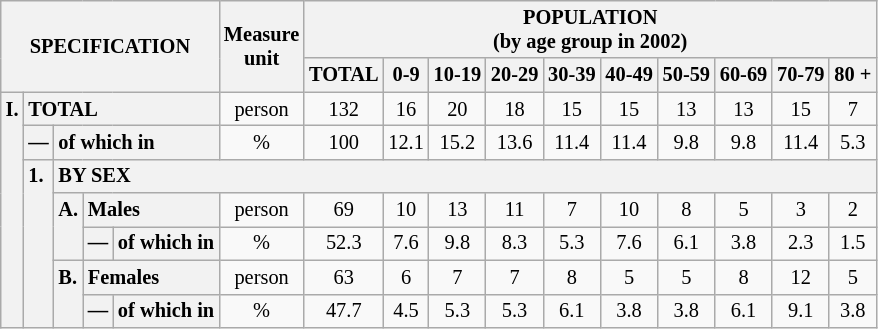<table class="wikitable" style="font-size:85%; text-align:center">
<tr>
<th rowspan="2" colspan="5">SPECIFICATION</th>
<th rowspan="2">Measure<br> unit</th>
<th colspan="10" rowspan="1">POPULATION<br> (by age group in 2002)</th>
</tr>
<tr>
<th>TOTAL</th>
<th>0-9</th>
<th>10-19</th>
<th>20-29</th>
<th>30-39</th>
<th>40-49</th>
<th>50-59</th>
<th>60-69</th>
<th>70-79</th>
<th>80 +</th>
</tr>
<tr>
<th style="text-align:left" valign="top" rowspan="7">I.</th>
<th style="text-align:left" colspan="4">TOTAL</th>
<td>person</td>
<td>132</td>
<td>16</td>
<td>20</td>
<td>18</td>
<td>15</td>
<td>15</td>
<td>13</td>
<td>13</td>
<td>15</td>
<td>7</td>
</tr>
<tr>
<th style="text-align:left" valign="top">—</th>
<th style="text-align:left" colspan="3">of which in</th>
<td>%</td>
<td>100</td>
<td>12.1</td>
<td>15.2</td>
<td>13.6</td>
<td>11.4</td>
<td>11.4</td>
<td>9.8</td>
<td>9.8</td>
<td>11.4</td>
<td>5.3</td>
</tr>
<tr>
<th style="text-align:left" valign="top" rowspan="5">1.</th>
<th style="text-align:left" colspan="14">BY SEX</th>
</tr>
<tr>
<th style="text-align:left" valign="top" rowspan="2">A.</th>
<th style="text-align:left" colspan="2">Males</th>
<td>person</td>
<td>69</td>
<td>10</td>
<td>13</td>
<td>11</td>
<td>7</td>
<td>10</td>
<td>8</td>
<td>5</td>
<td>3</td>
<td>2</td>
</tr>
<tr>
<th style="text-align:left" valign="top">—</th>
<th style="text-align:left" colspan="1">of which in</th>
<td>%</td>
<td>52.3</td>
<td>7.6</td>
<td>9.8</td>
<td>8.3</td>
<td>5.3</td>
<td>7.6</td>
<td>6.1</td>
<td>3.8</td>
<td>2.3</td>
<td>1.5</td>
</tr>
<tr>
<th style="text-align:left" valign="top" rowspan="2">B.</th>
<th style="text-align:left" colspan="2">Females</th>
<td>person</td>
<td>63</td>
<td>6</td>
<td>7</td>
<td>7</td>
<td>8</td>
<td>5</td>
<td>5</td>
<td>8</td>
<td>12</td>
<td>5</td>
</tr>
<tr>
<th style="text-align:left" valign="top">—</th>
<th style="text-align:left" colspan="1">of which in</th>
<td>%</td>
<td>47.7</td>
<td>4.5</td>
<td>5.3</td>
<td>5.3</td>
<td>6.1</td>
<td>3.8</td>
<td>3.8</td>
<td>6.1</td>
<td>9.1</td>
<td>3.8</td>
</tr>
</table>
